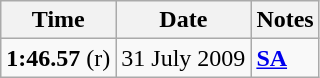<table class="wikitable">
<tr>
<th>Time</th>
<th>Date</th>
<th>Notes</th>
</tr>
<tr>
<td><strong>1:46.57</strong> (r)</td>
<td>31 July 2009</td>
<td><strong><a href='#'>SA</a></strong></td>
</tr>
</table>
